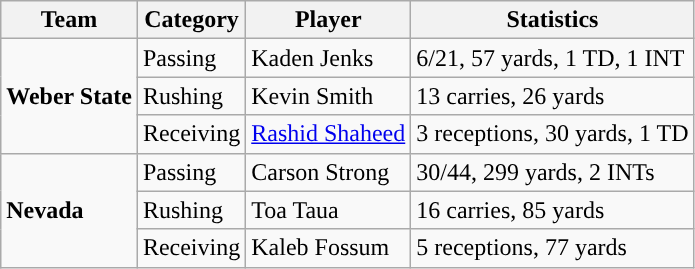<table class="wikitable" style="float: left;">
<tr>
<th>Team</th>
<th>Category</th>
<th>Player</th>
<th>Statistics</th>
</tr>
<tr>
<td rowspan=3><strong>Weber State</strong></td>
<td>Passing</td>
<td>Kaden Jenks</td>
<td>6/21, 57 yards, 1 TD, 1 INT</td>
</tr>
<tr>
<td>Rushing</td>
<td>Kevin Smith</td>
<td>13 carries, 26 yards</td>
</tr>
<tr>
<td>Receiving</td>
<td><a href='#'>Rashid Shaheed</a></td>
<td>3 receptions, 30 yards, 1 TD</td>
</tr>
<tr>
<td rowspan=3><strong>Nevada</strong></td>
<td>Passing</td>
<td>Carson Strong</td>
<td>30/44, 299 yards, 2 INTs</td>
</tr>
<tr>
<td>Rushing</td>
<td>Toa Taua</td>
<td>16 carries, 85 yards</td>
</tr>
<tr>
<td>Receiving</td>
<td>Kaleb Fossum</td>
<td>5 receptions, 77 yards</td>
</tr>
</table>
